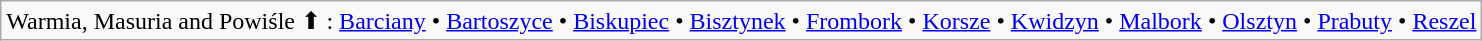<table class="wikitable">
<tr>
<td>Warmia, Masuria and Powiśle ⬆ : <a href='#'>Barciany</a> • <a href='#'>Bartoszyce</a> • <a href='#'>Biskupiec</a> • <a href='#'>Bisztynek</a> • <a href='#'>Frombork</a> • <a href='#'>Korsze</a> • <a href='#'>Kwidzyn</a> • <a href='#'>Malbork</a> • <a href='#'>Olsztyn</a> • <a href='#'>Prabuty</a> • <a href='#'>Reszel</a></td>
</tr>
</table>
